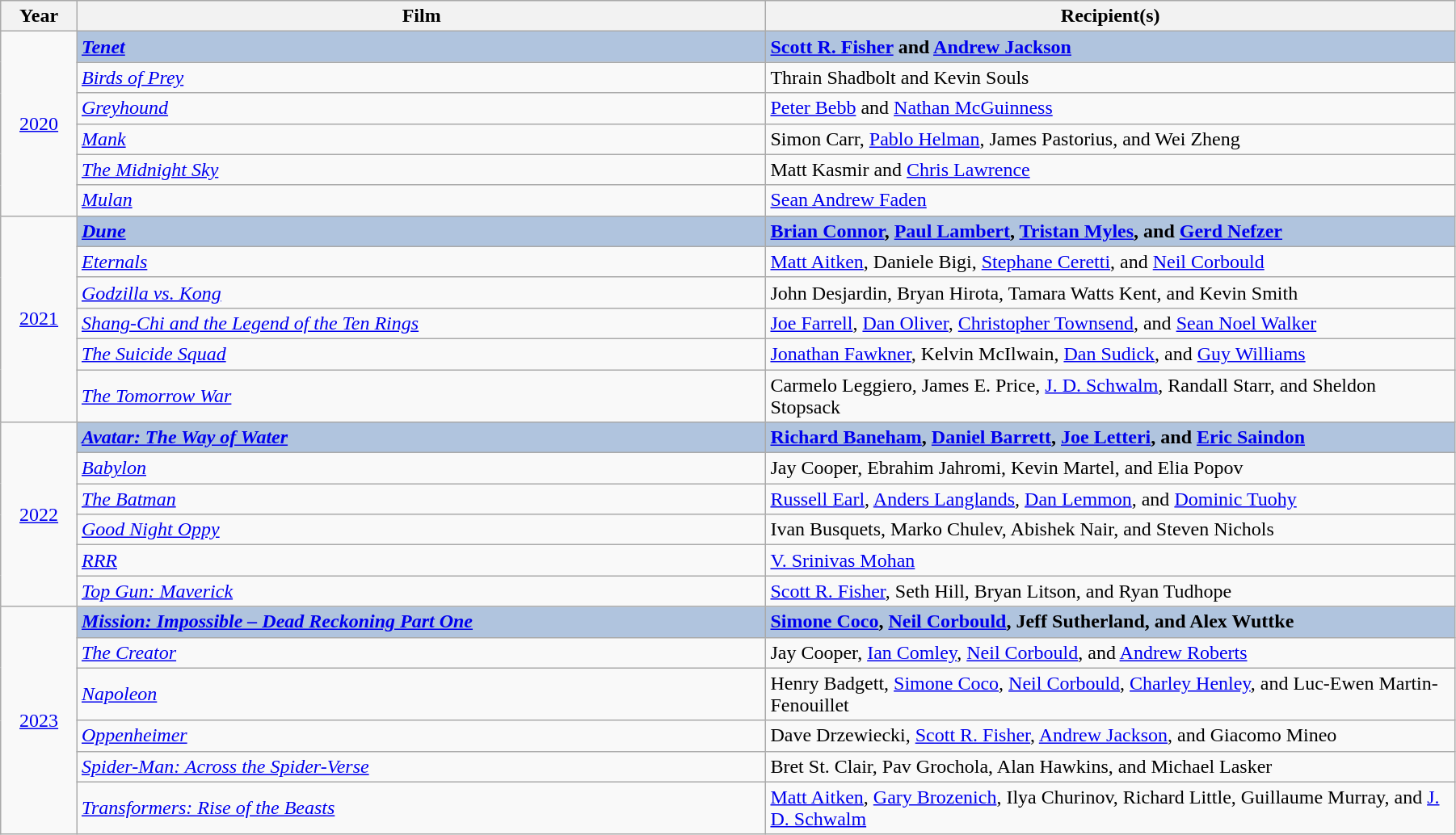<table class="wikitable" width="95%" cellpadding="5">
<tr>
<th width="5%">Year</th>
<th width="45%">Film</th>
<th width="45%">Recipient(s)</th>
</tr>
<tr>
<td rowspan="6" style="text-align:center;"><a href='#'>2020</a></td>
<td style="background:#B0C4DE;"><strong><em><a href='#'>Tenet</a></em></strong></td>
<td style="background:#B0C4DE;"><strong><a href='#'>Scott R. Fisher</a> and <a href='#'>Andrew Jackson</a></strong></td>
</tr>
<tr>
<td><em><a href='#'>Birds of Prey</a></em></td>
<td>Thrain Shadbolt and Kevin Souls</td>
</tr>
<tr>
<td><em><a href='#'>Greyhound</a></em></td>
<td><a href='#'>Peter Bebb</a> and <a href='#'>Nathan McGuinness</a></td>
</tr>
<tr>
<td><em><a href='#'>Mank</a></em></td>
<td>Simon Carr, <a href='#'>Pablo Helman</a>, James Pastorius, and Wei Zheng</td>
</tr>
<tr>
<td><em><a href='#'>The Midnight Sky</a></em></td>
<td>Matt Kasmir and <a href='#'>Chris Lawrence</a></td>
</tr>
<tr>
<td><em><a href='#'>Mulan</a></em></td>
<td><a href='#'>Sean Andrew Faden</a></td>
</tr>
<tr>
<td rowspan="6" style="text-align:center;"><a href='#'>2021</a></td>
<td style="background:#B0C4DE;"><strong><em><a href='#'>Dune</a></em></strong></td>
<td style="background:#B0C4DE;"><strong><a href='#'>Brian Connor</a>, <a href='#'>Paul Lambert</a>, <a href='#'>Tristan Myles</a>, and <a href='#'>Gerd Nefzer</a></strong></td>
</tr>
<tr>
<td><em><a href='#'>Eternals</a></em></td>
<td><a href='#'>Matt Aitken</a>, Daniele Bigi, <a href='#'>Stephane Ceretti</a>, and <a href='#'>Neil Corbould</a></td>
</tr>
<tr>
<td><em><a href='#'>Godzilla vs. Kong</a></em></td>
<td>John Desjardin, Bryan Hirota, Tamara Watts Kent, and Kevin Smith</td>
</tr>
<tr>
<td><em><a href='#'>Shang-Chi and the Legend of the Ten Rings</a></em></td>
<td><a href='#'>Joe Farrell</a>, <a href='#'>Dan Oliver</a>, <a href='#'>Christopher Townsend</a>, and <a href='#'>Sean Noel Walker</a></td>
</tr>
<tr>
<td><em><a href='#'>The Suicide Squad</a></em></td>
<td><a href='#'>Jonathan Fawkner</a>, Kelvin McIlwain, <a href='#'>Dan Sudick</a>, and <a href='#'>Guy Williams</a></td>
</tr>
<tr>
<td><em><a href='#'>The Tomorrow War</a></em></td>
<td>Carmelo Leggiero, James E. Price, <a href='#'>J. D. Schwalm</a>, Randall Starr, and Sheldon Stopsack</td>
</tr>
<tr>
<td rowspan="6" style="text-align:center;"><a href='#'>2022</a><br></td>
<td style="background:#B0C4DE;"><strong><em><a href='#'>Avatar: The Way of Water</a></em></strong></td>
<td style="background:#B0C4DE;"><strong><a href='#'>Richard Baneham</a>, <a href='#'>Daniel Barrett</a>, <a href='#'>Joe Letteri</a>, and <a href='#'>Eric Saindon</a></strong></td>
</tr>
<tr>
<td><em><a href='#'>Babylon</a></em></td>
<td>Jay Cooper, Ebrahim Jahromi, Kevin Martel, and Elia Popov</td>
</tr>
<tr>
<td><em><a href='#'>The Batman</a></em></td>
<td><a href='#'>Russell Earl</a>, <a href='#'>Anders Langlands</a>, <a href='#'>Dan Lemmon</a>, and <a href='#'>Dominic Tuohy</a></td>
</tr>
<tr>
<td><em><a href='#'>Good Night Oppy</a></em></td>
<td>Ivan Busquets, Marko Chulev, Abishek Nair, and Steven Nichols</td>
</tr>
<tr>
<td><em><a href='#'>RRR</a></em></td>
<td><a href='#'>V. Srinivas Mohan</a></td>
</tr>
<tr>
<td><em><a href='#'>Top Gun: Maverick</a></em></td>
<td><a href='#'>Scott R. Fisher</a>, Seth Hill, Bryan Litson, and Ryan Tudhope</td>
</tr>
<tr>
<td rowspan="6" style="text-align:center;"><a href='#'>2023</a><br></td>
<td style="background:#B0C4DE;"><strong><em><a href='#'>Mission: Impossible – Dead Reckoning Part One</a></em></strong></td>
<td style="background:#B0C4DE;"><strong><a href='#'>Simone Coco</a>, <a href='#'>Neil Corbould</a>, Jeff Sutherland, and Alex Wuttke</strong></td>
</tr>
<tr>
<td><em><a href='#'>The Creator</a></em></td>
<td>Jay Cooper, <a href='#'>Ian Comley</a>, <a href='#'>Neil Corbould</a>, and <a href='#'>Andrew Roberts</a></td>
</tr>
<tr>
<td><em><a href='#'>Napoleon</a></em></td>
<td>Henry Badgett, <a href='#'>Simone Coco</a>, <a href='#'>Neil Corbould</a>, <a href='#'>Charley Henley</a>, and Luc-Ewen Martin-Fenouillet</td>
</tr>
<tr>
<td><em><a href='#'>Oppenheimer</a></em></td>
<td>Dave Drzewiecki, <a href='#'>Scott R. Fisher</a>, <a href='#'>Andrew Jackson</a>, and Giacomo Mineo</td>
</tr>
<tr>
<td><em><a href='#'>Spider-Man: Across the Spider-Verse</a></em></td>
<td>Bret St. Clair, Pav Grochola, Alan Hawkins, and Michael Lasker</td>
</tr>
<tr>
<td><em><a href='#'>Transformers: Rise of the Beasts</a></em></td>
<td><a href='#'>Matt Aitken</a>, <a href='#'>Gary Brozenich</a>, Ilya Churinov, Richard Little, Guillaume Murray, and <a href='#'>J. D. Schwalm</a></td>
</tr>
</table>
